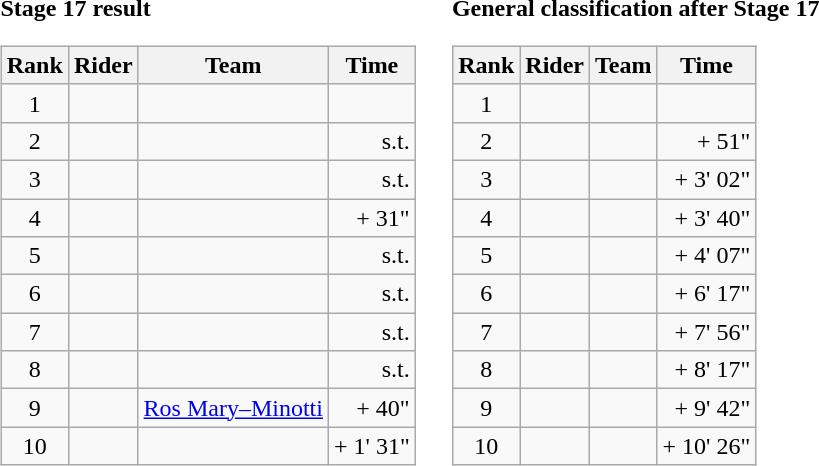<table>
<tr>
<td><strong>Stage 17 result</strong><br><table class="wikitable">
<tr>
<th scope="col">Rank</th>
<th scope="col">Rider</th>
<th scope="col">Team</th>
<th scope="col">Time</th>
</tr>
<tr>
<td style="text-align:center;">1</td>
<td></td>
<td></td>
<td style="text-align:right;"></td>
</tr>
<tr>
<td style="text-align:center;">2</td>
<td></td>
<td></td>
<td style="text-align:right;">s.t.</td>
</tr>
<tr>
<td style="text-align:center;">3</td>
<td></td>
<td></td>
<td style="text-align:right;">s.t.</td>
</tr>
<tr>
<td style="text-align:center;">4</td>
<td></td>
<td></td>
<td style="text-align:right;">+ 31"</td>
</tr>
<tr>
<td style="text-align:center;">5</td>
<td></td>
<td></td>
<td style="text-align:right;">s.t.</td>
</tr>
<tr>
<td style="text-align:center;">6</td>
<td></td>
<td></td>
<td style="text-align:right;">s.t.</td>
</tr>
<tr>
<td style="text-align:center;">7</td>
<td></td>
<td></td>
<td style="text-align:right;">s.t.</td>
</tr>
<tr>
<td style="text-align:center;">8</td>
<td></td>
<td></td>
<td style="text-align:right;">s.t.</td>
</tr>
<tr>
<td style="text-align:center;">9</td>
<td></td>
<td><a href='#'>Ros Mary–Minotti</a></td>
<td style="text-align:right;">+ 40"</td>
</tr>
<tr>
<td style="text-align:center;">10</td>
<td></td>
<td></td>
<td style="text-align:right;">+ 1' 31"</td>
</tr>
</table>
</td>
<td></td>
<td><strong>General classification after Stage 17</strong><br><table class="wikitable">
<tr>
<th scope="col">Rank</th>
<th scope="col">Rider</th>
<th scope="col">Team</th>
<th scope="col">Time</th>
</tr>
<tr>
<td style="text-align:center;">1</td>
<td></td>
<td></td>
<td style="text-align:right;"></td>
</tr>
<tr>
<td style="text-align:center;">2</td>
<td></td>
<td></td>
<td style="text-align:right;">+ 51"</td>
</tr>
<tr>
<td style="text-align:center;">3</td>
<td></td>
<td></td>
<td style="text-align:right;">+ 3' 02"</td>
</tr>
<tr>
<td style="text-align:center;">4</td>
<td></td>
<td></td>
<td style="text-align:right;">+ 3' 40"</td>
</tr>
<tr>
<td style="text-align:center;">5</td>
<td></td>
<td></td>
<td style="text-align:right;">+ 4' 07"</td>
</tr>
<tr>
<td style="text-align:center;">6</td>
<td></td>
<td></td>
<td style="text-align:right;">+ 6' 17"</td>
</tr>
<tr>
<td style="text-align:center;">7</td>
<td></td>
<td></td>
<td style="text-align:right;">+ 7' 56"</td>
</tr>
<tr>
<td style="text-align:center;">8</td>
<td></td>
<td></td>
<td style="text-align:right;">+ 8' 17"</td>
</tr>
<tr>
<td style="text-align:center;">9</td>
<td></td>
<td></td>
<td style="text-align:right;">+ 9' 42"</td>
</tr>
<tr>
<td style="text-align:center;">10</td>
<td></td>
<td></td>
<td style="text-align:right;">+ 10' 26"</td>
</tr>
</table>
</td>
</tr>
</table>
